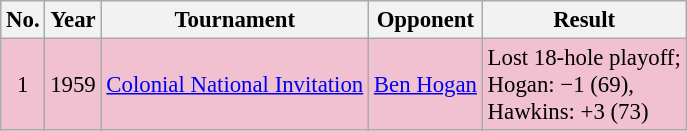<table class="wikitable" style="font-size:95%;">
<tr>
<th>No.</th>
<th>Year</th>
<th>Tournament</th>
<th>Opponent</th>
<th>Result</th>
</tr>
<tr style="background:#F2C1D1;">
<td align=center>1</td>
<td>1959</td>
<td><a href='#'>Colonial National Invitation</a></td>
<td> <a href='#'>Ben Hogan</a></td>
<td>Lost 18-hole playoff;<br>Hogan: −1 (69),<br>Hawkins: +3 (73)</td>
</tr>
</table>
